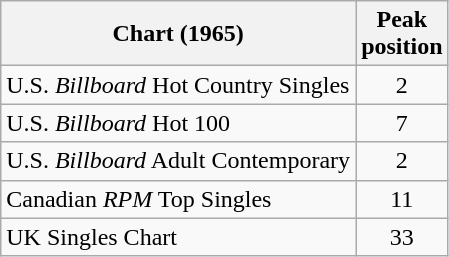<table class="wikitable sortable">
<tr>
<th align="left">Chart (1965)</th>
<th align="center">Peak<br>position</th>
</tr>
<tr>
<td align="left">U.S. <em>Billboard</em> Hot Country Singles</td>
<td align="center">2</td>
</tr>
<tr>
<td align="left">U.S. <em>Billboard</em> Hot 100</td>
<td align="center">7</td>
</tr>
<tr>
<td align="left">U.S. <em>Billboard</em> Adult Contemporary</td>
<td align="center">2</td>
</tr>
<tr>
<td align="left">Canadian <em>RPM</em> Top Singles</td>
<td align="center">11</td>
</tr>
<tr>
<td align="left">UK Singles Chart</td>
<td align="center">33</td>
</tr>
</table>
